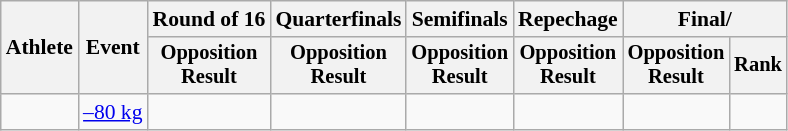<table class=wikitable style=font-size:90%;text-align:center>
<tr>
<th rowspan=2>Athlete</th>
<th rowspan=2>Event</th>
<th>Round of 16</th>
<th>Quarterfinals</th>
<th>Semifinals</th>
<th>Repechage</th>
<th colspan=2>Final/ </th>
</tr>
<tr style=font-size:95%>
<th>Opposition<br>Result</th>
<th>Opposition<br>Result</th>
<th>Opposition<br>Result</th>
<th>Opposition<br>Result</th>
<th>Opposition<br>Result</th>
<th>Rank</th>
</tr>
<tr align=center>
<td align=left></td>
<td align=left><a href='#'>–80 kg</a></td>
<td></td>
<td></td>
<td></td>
<td></td>
<td></td>
<td></td>
</tr>
</table>
